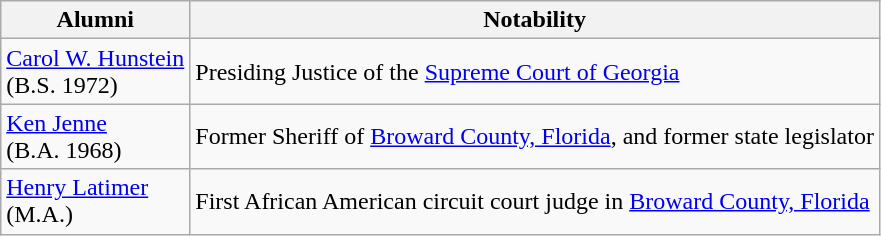<table class="wikitable">
<tr>
<th>Alumni</th>
<th>Notability</th>
</tr>
<tr>
<td><a href='#'>Carol W. Hunstein</a> <br>(B.S. 1972)</td>
<td>Presiding Justice of the <a href='#'>Supreme Court of Georgia</a></td>
</tr>
<tr>
<td><a href='#'>Ken Jenne</a> <br>(B.A. 1968)</td>
<td>Former Sheriff of <a href='#'>Broward County, Florida</a>, and former state legislator</td>
</tr>
<tr>
<td><a href='#'>Henry Latimer</a> <br>(M.A.)</td>
<td>First African American circuit court judge in <a href='#'>Broward County, Florida</a></td>
</tr>
</table>
